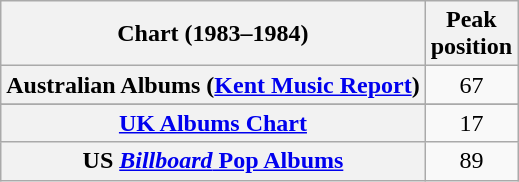<table class="wikitable sortable plainrowheaders">
<tr>
<th scope="col">Chart (1983–1984)</th>
<th scope="col">Peak<br>position</th>
</tr>
<tr>
<th scope="row">Australian Albums (<a href='#'>Kent Music Report</a>)</th>
<td style="text-align:center;">67</td>
</tr>
<tr>
</tr>
<tr>
</tr>
<tr>
<th scope="row"><a href='#'>UK Albums Chart</a></th>
<td style="text-align:center;">17</td>
</tr>
<tr>
<th scope="row">US <a href='#'><em>Billboard</em> Pop Albums</a></th>
<td style="text-align:center;">89</td>
</tr>
</table>
